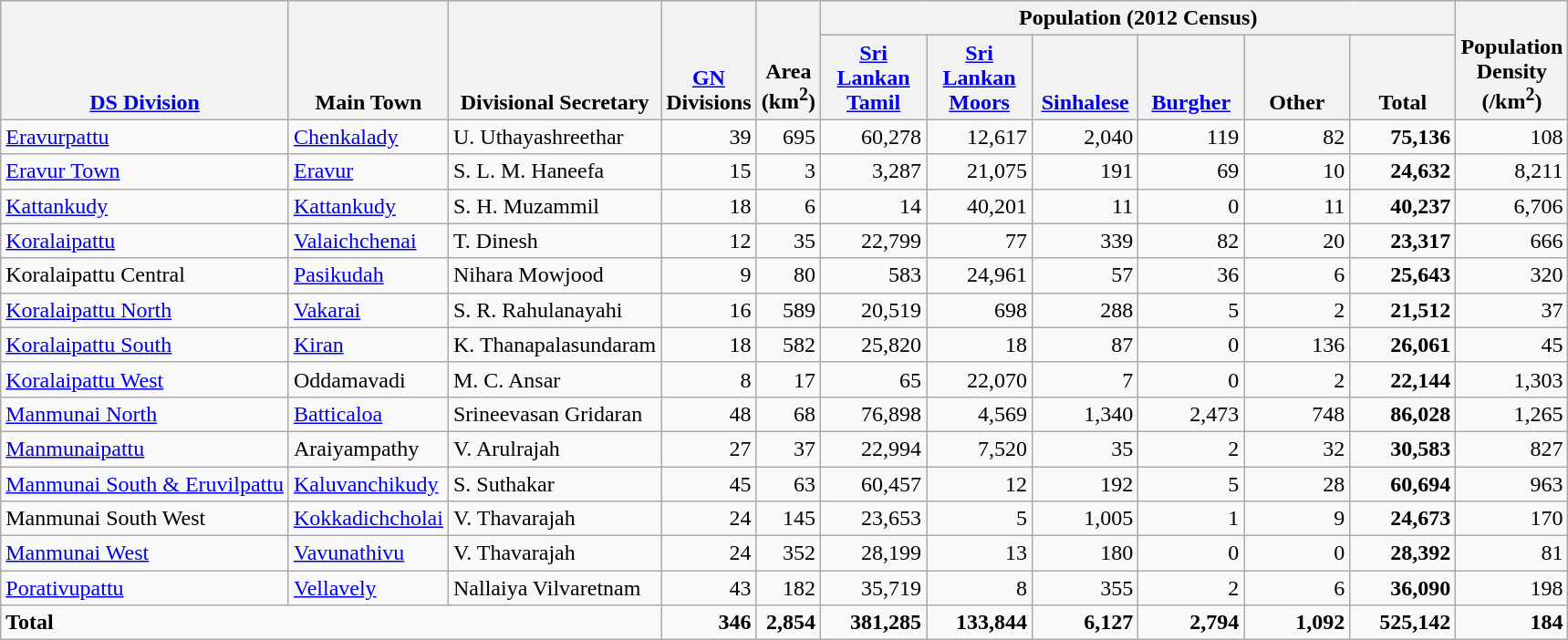<table class="wikitable" border="1" style="text-align:right;">
<tr>
<th style="vertical-align:bottom;" rowspan=2><a href='#'>DS Division</a></th>
<th style="vertical-align:bottom;" rowspan=2>Main Town</th>
<th style="vertical-align:bottom;" rowspan=2>Divisional Secretary</th>
<th style="vertical-align:bottom;" rowspan=2><a href='#'>GN</a><br>Divisions<br></th>
<th style="vertical-align:bottom;" rowspan=2>Area<br>(km<sup>2</sup>)<br></th>
<th colspan=6>Population (2012 Census)</th>
<th style="vertical-align:bottom;" rowspan=2>Population<br>Density<br>(/km<sup>2</sup>)</th>
</tr>
<tr>
<th style="width:70px;"><a href='#'>Sri Lankan<br>Tamil</a></th>
<th style="vertical-align:bottom; width:70px;"><a href='#'>Sri Lankan Moors</a></th>
<th style="vertical-align:bottom; width:70px;"><a href='#'>Sinhalese</a></th>
<th style="vertical-align:bottom; width:70px;"><a href='#'>Burgher</a></th>
<th style="vertical-align:bottom; width:70px;">Other</th>
<th style="vertical-align:bottom; width:70px;">Total</th>
</tr>
<tr>
<td align=left><a href='#'>Eravurpattu</a></td>
<td align=left><a href='#'>Chenkalady</a></td>
<td align=left>U. Uthayashreethar</td>
<td>39</td>
<td>695</td>
<td>60,278</td>
<td>12,617</td>
<td>2,040</td>
<td>119</td>
<td>82</td>
<td><strong>75,136</strong></td>
<td>108</td>
</tr>
<tr>
<td align=left><a href='#'>Eravur Town</a></td>
<td align=left><a href='#'>Eravur</a></td>
<td align=left>S. L. M. Haneefa</td>
<td>15</td>
<td>3</td>
<td>3,287</td>
<td>21,075</td>
<td>191</td>
<td>69</td>
<td>10</td>
<td><strong>24,632</strong></td>
<td>8,211</td>
</tr>
<tr>
<td align=left><a href='#'>Kattankudy</a></td>
<td align=left><a href='#'>Kattankudy</a></td>
<td align=left>S. H. Muzammil</td>
<td>18</td>
<td>6</td>
<td>14</td>
<td>40,201</td>
<td>11</td>
<td>0</td>
<td>11</td>
<td><strong>40,237</strong></td>
<td>6,706</td>
</tr>
<tr>
<td align=left><a href='#'>Koralaipattu</a></td>
<td align=left><a href='#'>Valaichchenai</a></td>
<td align=left>T. Dinesh</td>
<td>12</td>
<td>35</td>
<td>22,799</td>
<td>77</td>
<td>339</td>
<td>82</td>
<td>20</td>
<td><strong>23,317</strong></td>
<td>666</td>
</tr>
<tr>
<td align=left>Koralaipattu Central</td>
<td align=left><a href='#'>Pasikudah</a></td>
<td align=left>Nihara Mowjood</td>
<td>9</td>
<td>80</td>
<td>583</td>
<td>24,961</td>
<td>57</td>
<td>36</td>
<td>6</td>
<td><strong>25,643</strong></td>
<td>320</td>
</tr>
<tr>
<td align=left><a href='#'>Koralaipattu North</a></td>
<td align=left><a href='#'>Vakarai</a></td>
<td align=left>S. R. Rahulanayahi</td>
<td>16</td>
<td>589</td>
<td>20,519</td>
<td>698</td>
<td>288</td>
<td>5</td>
<td>2</td>
<td><strong>21,512</strong></td>
<td>37</td>
</tr>
<tr>
<td align=left><a href='#'>Koralaipattu South</a></td>
<td align=left><a href='#'>Kiran</a></td>
<td align=left>K. Thanapalasundaram</td>
<td>18</td>
<td>582</td>
<td>25,820</td>
<td>18</td>
<td>87</td>
<td>0</td>
<td>136</td>
<td><strong>26,061</strong></td>
<td>45</td>
</tr>
<tr>
<td align=left><a href='#'>Koralaipattu West</a></td>
<td align=left>Oddamavadi</td>
<td align=left>M. C. Ansar</td>
<td>8</td>
<td>17</td>
<td>65</td>
<td>22,070</td>
<td>7</td>
<td>0</td>
<td>2</td>
<td><strong>22,144</strong></td>
<td>1,303</td>
</tr>
<tr>
<td align=left><a href='#'>Manmunai North</a></td>
<td align=left><a href='#'>Batticaloa</a></td>
<td align=left>Srineevasan Gridaran</td>
<td>48</td>
<td>68</td>
<td>76,898</td>
<td>4,569</td>
<td>1,340</td>
<td>2,473</td>
<td>748</td>
<td><strong>86,028</strong></td>
<td>1,265</td>
</tr>
<tr>
<td align=left><a href='#'>Manmunaipattu</a></td>
<td align=left>Araiyampathy</td>
<td align=left>V. Arulrajah</td>
<td>27</td>
<td>37</td>
<td>22,994</td>
<td>7,520</td>
<td>35</td>
<td>2</td>
<td>32</td>
<td><strong>30,583</strong></td>
<td>827</td>
</tr>
<tr>
<td align=left><a href='#'>Manmunai South & Eruvilpattu</a></td>
<td align=left><a href='#'>Kaluvanchikudy</a></td>
<td align=left>S. Suthakar</td>
<td>45</td>
<td>63</td>
<td>60,457</td>
<td>12</td>
<td>192</td>
<td>5</td>
<td>28</td>
<td><strong>60,694</strong></td>
<td>963</td>
</tr>
<tr>
<td align=left>Manmunai South West</td>
<td align=left><a href='#'>Kokkadichcholai</a></td>
<td align=left>V. Thavarajah</td>
<td>24</td>
<td>145</td>
<td>23,653</td>
<td>5</td>
<td>1,005</td>
<td>1</td>
<td>9</td>
<td><strong>24,673</strong></td>
<td>170</td>
</tr>
<tr>
<td align=left><a href='#'>Manmunai West</a></td>
<td align=left><a href='#'>Vavunathivu</a></td>
<td align=left>V. Thavarajah</td>
<td>24</td>
<td>352</td>
<td>28,199</td>
<td>13</td>
<td>180</td>
<td>0</td>
<td>0</td>
<td><strong>28,392</strong></td>
<td>81</td>
</tr>
<tr>
<td align=left><a href='#'>Porativupattu</a></td>
<td align=left><a href='#'>Vellavely</a></td>
<td align=left>Nallaiya Vilvaretnam</td>
<td>43</td>
<td>182</td>
<td>35,719</td>
<td>8</td>
<td>355</td>
<td>2</td>
<td>6</td>
<td><strong>36,090</strong></td>
<td>198</td>
</tr>
<tr style="font-weight:bold">
<td align=left colspan=3>Total</td>
<td>346</td>
<td>2,854</td>
<td>381,285</td>
<td>133,844</td>
<td>6,127</td>
<td>2,794</td>
<td>1,092</td>
<td>525,142</td>
<td>184</td>
</tr>
</table>
